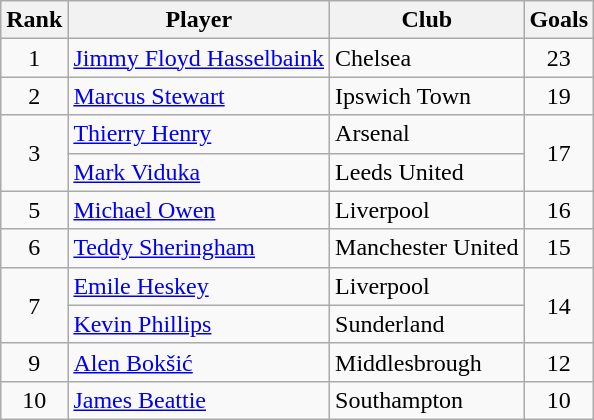<table class="wikitable">
<tr>
<th>Rank</th>
<th>Player</th>
<th>Club</th>
<th>Goals</th>
</tr>
<tr>
<td align=center>1</td>
<td> <a href='#'>Jimmy Floyd Hasselbaink</a></td>
<td>Chelsea</td>
<td align=center>23</td>
</tr>
<tr>
<td align=center>2</td>
<td> <a href='#'>Marcus Stewart</a></td>
<td>Ipswich Town</td>
<td align=center>19</td>
</tr>
<tr>
<td rowspan=2 align=center>3</td>
<td> <a href='#'>Thierry Henry</a></td>
<td>Arsenal</td>
<td rowspan=2 align=center>17</td>
</tr>
<tr>
<td> <a href='#'>Mark Viduka</a></td>
<td>Leeds United</td>
</tr>
<tr>
<td align=center>5</td>
<td> <a href='#'>Michael Owen</a></td>
<td>Liverpool</td>
<td align=center>16</td>
</tr>
<tr>
<td align=center>6</td>
<td> <a href='#'>Teddy Sheringham</a></td>
<td>Manchester United</td>
<td align=center>15</td>
</tr>
<tr>
<td rowspan=2 align=center>7</td>
<td> <a href='#'>Emile Heskey</a></td>
<td>Liverpool</td>
<td rowspan=2 align=center>14</td>
</tr>
<tr>
<td> <a href='#'>Kevin Phillips</a></td>
<td>Sunderland</td>
</tr>
<tr>
<td align=center>9</td>
<td> <a href='#'>Alen Bokšić</a></td>
<td>Middlesbrough</td>
<td align=center>12</td>
</tr>
<tr>
<td align=center>10</td>
<td> <a href='#'>James Beattie</a></td>
<td>Southampton</td>
<td align=center>10</td>
</tr>
</table>
